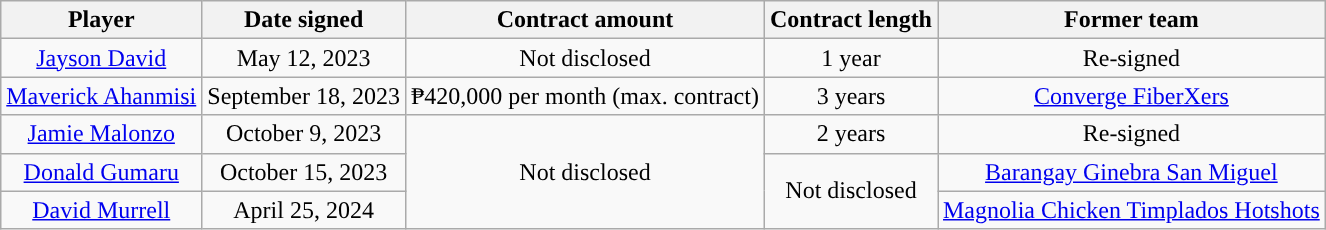<table class="wikitable sortable sortable">
<tr>
<th>Player</th>
<th>Date signed</th>
<th>Contract amount</th>
<th>Contract length</th>
<th>Former team</th>
</tr>
<tr>
<td align=center><a href='#'>Jayson David</a></td>
<td align=center>May 12, 2023</td>
<td align=center>Not disclosed</td>
<td align=center>1 year</td>
<td align=center>Re-signed</td>
</tr>
<tr>
<td align=center><a href='#'>Maverick Ahanmisi</a></td>
<td align=center>September 18, 2023</td>
<td align=center>₱420,000 per month (max. contract)</td>
<td align=center>3 years</td>
<td align=center><a href='#'>Converge FiberXers</a></td>
</tr>
<tr>
<td align=center><a href='#'>Jamie Malonzo</a></td>
<td align=center>October 9, 2023</td>
<td align=center rowspan=3>Not disclosed</td>
<td align=center>2 years</td>
<td align=center>Re-signed</td>
</tr>
<tr>
<td align=center><a href='#'>Donald Gumaru</a></td>
<td align=center>October 15, 2023</td>
<td align=center rowspan=2>Not disclosed</td>
<td align=center><a href='#'>Barangay Ginebra San Miguel</a> </td>
</tr>
<tr>
<td align=center><a href='#'>David Murrell</a></td>
<td align=center>April 25, 2024</td>
<td align=center><a href='#'>Magnolia Chicken Timplados Hotshots</a></td>
</tr>
</table>
